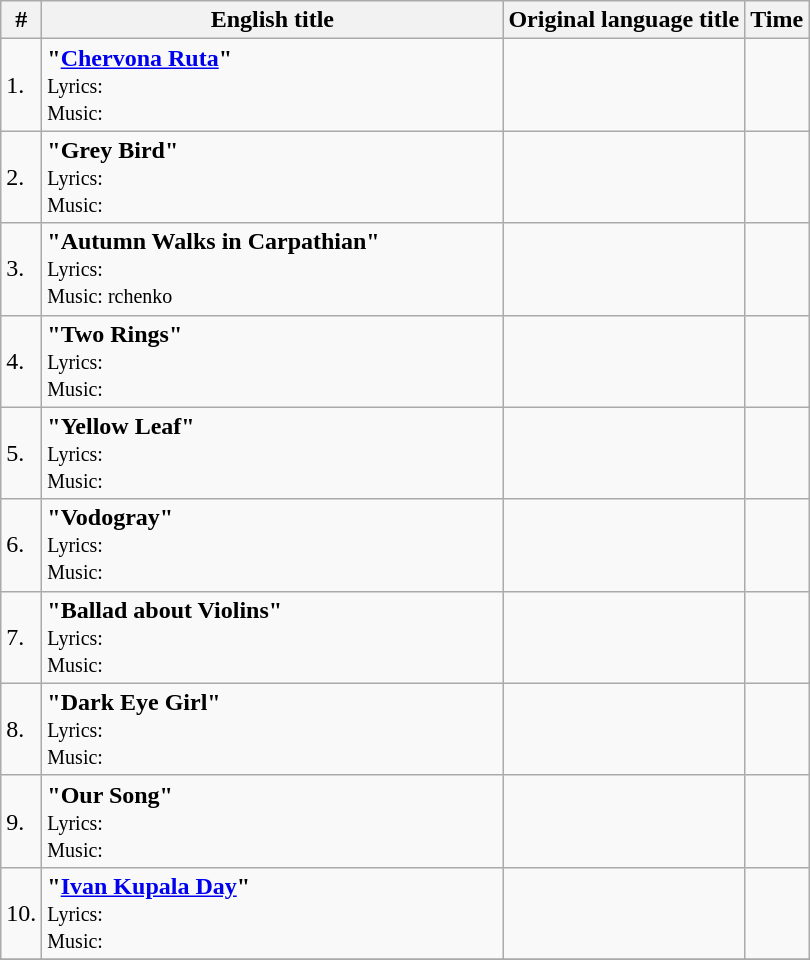<table class="wikitable">
<tr>
<th>#</th>
<th width="300">English title</th>
<th>Original language title</th>
<th>Time</th>
</tr>
<tr>
<td>1.</td>
<td><strong>"<a href='#'>Chervona Ruta</a>"</strong><br><small>Lyrics:</small> <br><small>Music:</small></td>
<td></td>
<td></td>
</tr>
<tr>
<td>2.</td>
<td><strong>"Grey Bird"</strong><br><small>Lyrics:</small> <br><small>Music:</small></td>
<td></td>
<td></td>
</tr>
<tr>
<td>3.</td>
<td><strong>"Autumn Walks in Carpathian"</strong><br><small>Lyrics:</small> <br><small>Music: rchenko</small></td>
<td></td>
<td></td>
</tr>
<tr>
<td>4.</td>
<td><strong>"Two Rings"</strong><br><small>Lyrics:</small> <br><small>Music:</small></td>
<td></td>
<td></td>
</tr>
<tr>
<td>5.</td>
<td><strong>"Yellow Leaf"</strong><br><small>Lyrics:</small><br><small>Music:</small></td>
<td></td>
<td></td>
</tr>
<tr>
<td>6.</td>
<td><strong>"Vodogray"</strong><br><small>Lyrics:</small> <br><small>Music:</small></td>
<td></td>
<td></td>
</tr>
<tr>
<td>7.</td>
<td><strong>"Ballad about Violins"</strong><br><small>Lyrics:</small> <br><small>Music:</small></td>
<td></td>
<td></td>
</tr>
<tr>
<td>8.</td>
<td><strong>"Dark Eye Girl"</strong><br><small>Lyrics:</small> <br><small>Music:</small></td>
<td></td>
<td></td>
</tr>
<tr>
<td>9.</td>
<td><strong>"Our Song"</strong><br><small>Lyrics:</small> <br><small>Music:</small></td>
<td></td>
<td></td>
</tr>
<tr>
<td>10.</td>
<td><strong>"<a href='#'>Ivan Kupala Day</a>"</strong><br><small>Lyrics:</small> <br><small>Music:</small></td>
<td></td>
<td></td>
</tr>
<tr>
</tr>
</table>
